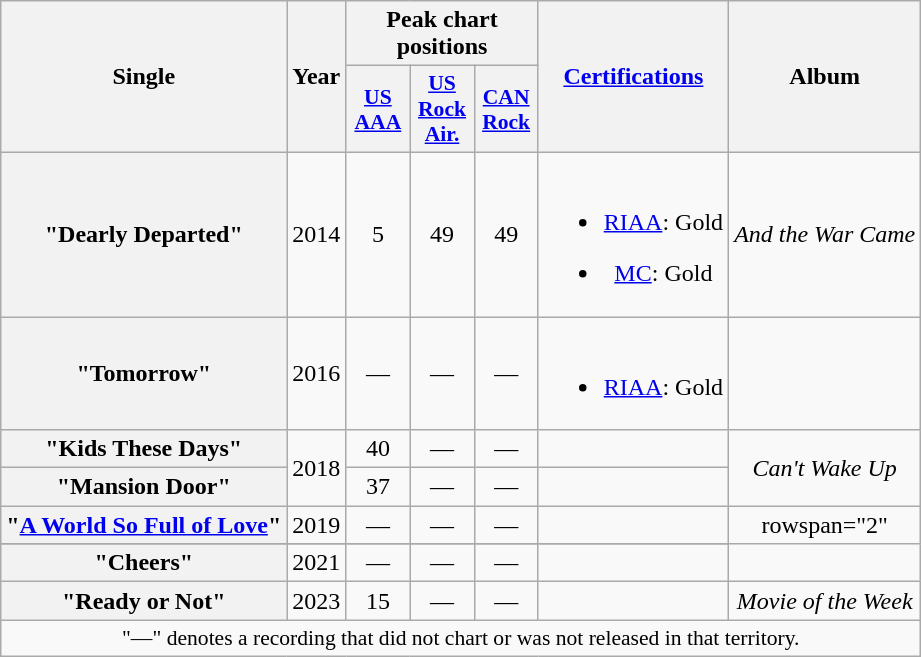<table class="wikitable plainrowheaders" style="text-align:center;">
<tr>
<th scope="col" rowspan="2">Single</th>
<th scope="col" rowspan="2">Year</th>
<th scope="col" colspan="3">Peak chart positions</th>
<th scope="col" rowspan="2"><a href='#'>Certifications</a></th>
<th scope="col" rowspan="2">Album</th>
</tr>
<tr>
<th scope="col" style="width:2.5em;font-size:90%;"><a href='#'>US<br>AAA</a><br></th>
<th scope="col" style="width:2.5em;font-size:90%;"><a href='#'>US<br>Rock<br>Air.</a><br></th>
<th scope="col" style="width:2.5em;font-size:90%;"><a href='#'>CAN<br>Rock</a><br></th>
</tr>
<tr>
<th scope="row">"Dearly Departed"<br></th>
<td>2014</td>
<td>5</td>
<td>49</td>
<td>49</td>
<td><br><ul><li><a href='#'>RIAA</a>: Gold</li></ul><ul><li><a href='#'>MC</a>: Gold</li></ul></td>
<td rowspan="1"><em>And the War Came</em></td>
</tr>
<tr>
<th scope="row">"Tomorrow"</th>
<td>2016</td>
<td>—</td>
<td>—</td>
<td>—</td>
<td><br><ul><li><a href='#'>RIAA</a>: Gold</li></ul></td>
<td></td>
</tr>
<tr>
<th scope="row">"Kids These Days"</th>
<td rowspan="2">2018</td>
<td>40</td>
<td>—</td>
<td>—</td>
<td></td>
<td rowspan="2"><em>Can't Wake Up</em></td>
</tr>
<tr>
<th scope="row">"Mansion Door"</th>
<td>37</td>
<td>—</td>
<td>—</td>
<td></td>
</tr>
<tr>
<th scope="row">"<a href='#'>A World So Full of Love</a>"</th>
<td>2019</td>
<td>—</td>
<td>—</td>
<td>—</td>
<td></td>
<td>rowspan="2" </td>
</tr>
<tr>
</tr>
<tr>
<th scope="row">"Cheers"</th>
<td>2021</td>
<td>—</td>
<td>—</td>
<td>—</td>
<td></td>
</tr>
<tr>
<th scope="row">"Ready or Not"<br></th>
<td>2023</td>
<td>15</td>
<td>—</td>
<td>—</td>
<td></td>
<td><em>Movie of the Week	</em></td>
</tr>
<tr>
<td colspan="10" style="font-size:90%">"—" denotes a recording that did not chart or was not released in that territory.</td>
</tr>
</table>
